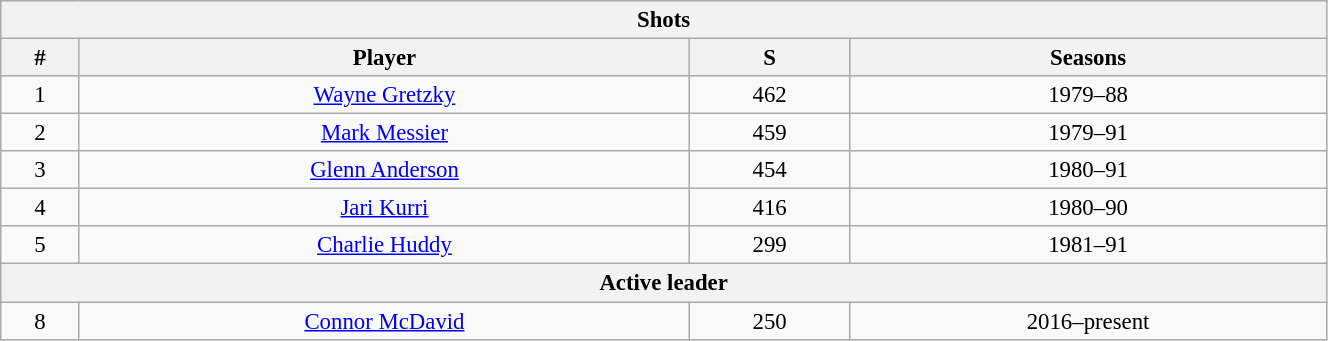<table class="wikitable" style="text-align: center; font-size: 95%" width="70%">
<tr>
<th colspan="4">Shots</th>
</tr>
<tr>
<th>#</th>
<th>Player</th>
<th>S</th>
<th>Seasons</th>
</tr>
<tr>
<td>1</td>
<td><a href='#'>Wayne Gretzky</a></td>
<td>462</td>
<td>1979–88</td>
</tr>
<tr>
<td>2</td>
<td><a href='#'>Mark Messier</a></td>
<td>459</td>
<td>1979–91</td>
</tr>
<tr>
<td>3</td>
<td><a href='#'>Glenn Anderson</a></td>
<td>454</td>
<td>1980–91</td>
</tr>
<tr>
<td>4</td>
<td><a href='#'>Jari Kurri</a></td>
<td>416</td>
<td>1980–90</td>
</tr>
<tr>
<td>5</td>
<td><a href='#'>Charlie Huddy</a></td>
<td>299</td>
<td>1981–91</td>
</tr>
<tr>
<th colspan="4">Active leader</th>
</tr>
<tr>
<td>8</td>
<td><a href='#'>Connor McDavid</a></td>
<td>250</td>
<td>2016–present</td>
</tr>
</table>
